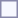<table style="border:1px solid #8888aa; background-color:#f7f8ff; padding:5px; font-size:95%; margin: 0px 12px 12px 0px;">
</table>
